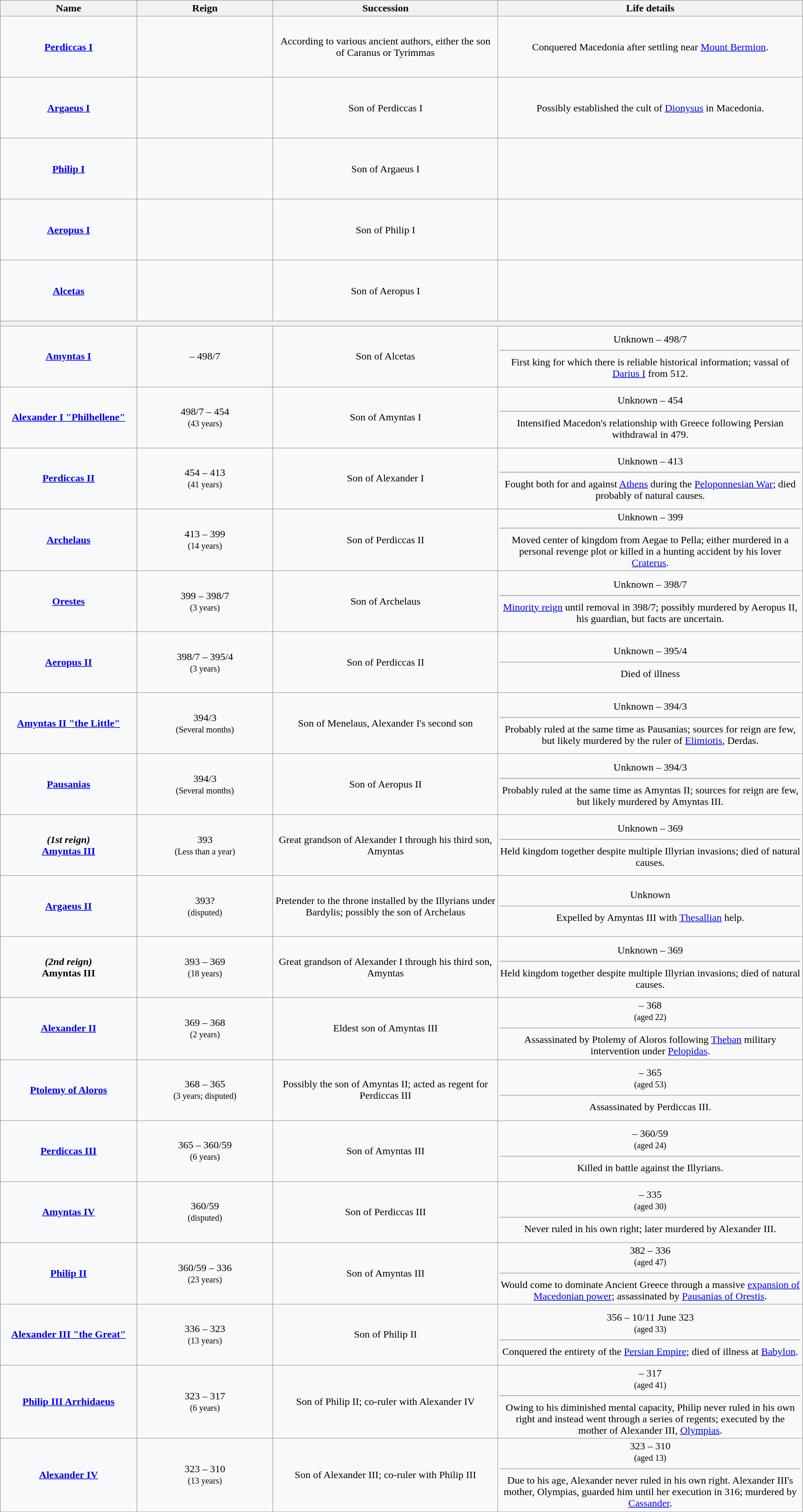<table class="wikitable plainrowheaders" style="text-align:center; width:100%;">
<tr>
<th width="17%" !scope="col">Name</th>
<th scope="col" width="17%">Reign</th>
<th scope="col" width="28%">Succession</th>
<th scope="col" width="38%">Life details</th>
</tr>
<tr style="height:6em">
<th scope="row" style="text-align:center; background:#F8F9FA;"><strong><a href='#'>Perdiccas I</a></strong></th>
<td></td>
<td>According to various ancient authors, either the son of Caranus or Tyrimmas</td>
<td>Conquered Macedonia after settling near <a href='#'>Mount Bermion</a>.</td>
</tr>
<tr style="height:6em">
<th scope="row" style="text-align:center; background:#F8F9FA;"><strong><a href='#'>Argaeus I</a></strong></th>
<td></td>
<td>Son of Perdiccas I</td>
<td>Possibly established the cult of <a href='#'>Dionysus</a> in Macedonia.</td>
</tr>
<tr style="height:6em">
<th scope="row" style="text-align:center; background:#F8F9FA;"><strong><a href='#'>Philip I</a></strong></th>
<td></td>
<td>Son of Argaeus I</td>
<td></td>
</tr>
<tr style="height:6em">
<th scope="row" style="text-align:center; background:#F8F9FA;"><strong><a href='#'>Aeropus I</a></strong></th>
<td></td>
<td>Son of Philip I</td>
<td></td>
</tr>
<tr style="height:6em">
<th scope="row" style="text-align:center; background:#F8F9FA;"><strong><a href='#'>Alcetas</a></strong></th>
<td></td>
<td>Son of Aeropus I</td>
<td></td>
</tr>
<tr>
<th colspan="4"></th>
</tr>
<tr style="height:6em">
<th scope="row" style="text-align:center; background:#F8F9FA;"><strong><a href='#'>Amyntas I</a></strong></th>
<td> – 498/7</td>
<td>Son of Alcetas</td>
<td>Unknown – 498/7<hr>First king for which there is reliable historical information; vassal of <a href='#'>Darius I</a> from 512.</td>
</tr>
<tr style="height:6em">
<th scope="row" style="text-align:center; background:#F8F9FA;"><a href='#'><strong>Alexander I</strong> "Philhellene"</a></th>
<td>498/7 – 454<br><small>(43 years)</small></td>
<td>Son of Amyntas I</td>
<td>Unknown – 454 <hr>Intensified Macedon's relationship with Greece following Persian withdrawal in 479.</td>
</tr>
<tr style="height:6em">
<th scope="row" style="text-align:center; background:#F8F9FA;"><strong><a href='#'>Perdiccas II</a></strong></th>
<td>454 – 413<br><small>(41 years)</small></td>
<td>Son of Alexander I</td>
<td>Unknown – 413 <hr>Fought both for and against <a href='#'>Athens</a> during the <a href='#'>Peloponnesian War</a>; died probably of natural causes.</td>
</tr>
<tr style="height:6em">
<th scope="row" style="text-align:center; background:#F8F9FA;"><strong><a href='#'>Archelaus</a></strong></th>
<td>413 – 399<br><small>(14 years)</small></td>
<td>Son of Perdiccas II</td>
<td>Unknown – 399 <hr>Moved center of kingdom from Aegae to Pella; either murdered in a personal revenge plot or killed in a hunting accident by his lover <a href='#'>Craterus</a>.</td>
</tr>
<tr style="height:6em">
<th scope="row" style="text-align:center; background:#F8F9FA;"><strong><a href='#'>Orestes</a></strong></th>
<td>399 – 398/7<br><small>(3 years)</small></td>
<td>Son of Archelaus</td>
<td>Unknown – 398/7 <hr><a href='#'>Minority reign</a> until removal in 398/7; possibly murdered by Aeropus II, his guardian, but facts are uncertain.</td>
</tr>
<tr style="height:6em">
<th scope="row" style="text-align:center; background:#F8F9FA;"><strong><a href='#'>Aeropus II</a></strong></th>
<td>398/7 – 395/4<br><small>(3 years)</small></td>
<td>Son of Perdiccas II</td>
<td>Unknown – 395/4 <hr>Died of illness</td>
</tr>
<tr style="height:6em">
<th scope="row" style="text-align:center; background:#F8F9FA;"><a href='#'><strong>Amyntas II</strong> "the Little"</a></th>
<td>394/3<br><small>(Several months)</small></td>
<td>Son of Menelaus, Alexander I's second son</td>
<td>Unknown – 394/3 <hr>Probably ruled at the same time as Pausanias; sources for reign are few, but likely murdered by the ruler of <a href='#'>Elimiotis</a>, Derdas.</td>
</tr>
<tr style="height:6em">
<th scope="row" style="text-align:center; background:#F8F9FA;"><strong><a href='#'>Pausanias</a></strong></th>
<td>394/3<br><small>(Several months)</small></td>
<td>Son of Aeropus II</td>
<td>Unknown – 394/3 <hr>Probably ruled at the same time as Amyntas II; sources for reign are few, but likely murdered by Amyntas III.</td>
</tr>
<tr style="height:6em">
<th scope="row" style="text-align:center; background:#F8F9FA;"><em>(1st reign)</em><br><strong><a href='#'>Amyntas III</a></strong></th>
<td>393<br><small>(Less than a year)</small></td>
<td>Great grandson of Alexander I through his third son, Amyntas</td>
<td>Unknown – 369 <hr>Held kingdom together despite multiple Illyrian invasions; died of natural causes.</td>
</tr>
<tr style="height:6em">
<th scope="row" style="text-align:center; background:#F8F9FA;"><strong><a href='#'>Argaeus II</a></strong></th>
<td>393?<br><small>(disputed)</small></td>
<td>Pretender to the throne installed by the Illyrians under Bardylis; possibly the son of Archelaus</td>
<td>Unknown <hr>Expelled by Amyntas III with <a href='#'>Thesallian</a> help.</td>
</tr>
<tr style="height:6em">
<th scope="row" style="text-align:center; background:#F8F9FA;"><em>(2nd reign)</em><br><strong>Amyntas III</strong></th>
<td>393 – 369<br><small>(18 years)</small></td>
<td>Great grandson of Alexander I through his third son, Amyntas</td>
<td>Unknown – 369 <hr>Held kingdom together despite multiple Illyrian invasions; died of natural causes.</td>
</tr>
<tr style="height:6em">
<th scope="row" style="text-align:center; background:#F8F9FA;"><strong><a href='#'>Alexander II</a></strong></th>
<td>369 – 368<br><small>(2 years)</small></td>
<td>Eldest son of Amyntas III</td>
<td> – 368<br><small>(aged 22)</small><hr>Assassinated by Ptolemy of Aloros following <a href='#'>Theban</a> military intervention under <a href='#'>Pelopidas</a>.</td>
</tr>
<tr style="height:6em">
<th scope="row" style="text-align:center; background:#F8F9FA;"><strong><a href='#'>Ptolemy of Aloros</a></strong></th>
<td>368 – 365<br><small>(3 years; disputed)</small></td>
<td>Possibly the son of Amyntas II; acted as regent for Perdiccas III</td>
<td>– 365<br><small>(aged 53)</small> <hr>Assassinated by Perdiccas III.</td>
</tr>
<tr style="height:6em">
<th scope="row" style="text-align:center; background:#F8F9FA;"><strong><a href='#'>Perdiccas III</a></strong></th>
<td>365 – 360/59<br><small>(6 years)</small></td>
<td>Son of Amyntas III</td>
<td> – 360/59<br><small>(aged 24)</small><hr>Killed in battle against the Illyrians.</td>
</tr>
<tr style="height:6em">
<th scope="row" style="text-align:center; background:#F8F9FA;"><strong><a href='#'>Amyntas IV</a></strong></th>
<td>360/59<br><small>(disputed)</small></td>
<td>Son of Perdiccas III</td>
<td> – 335<br><small>(aged 30)</small><hr>Never ruled in his own right; later murdered by Alexander III.</td>
</tr>
<tr style="height:6em">
<th scope="row" style="text-align:center; background:#F8F9FA;"><strong><a href='#'>Philip II</a></strong></th>
<td>360/59 – 336<br><small>(23 years)</small></td>
<td>Son of Amyntas III</td>
<td>382 – 336<br><small>(aged 47)</small><hr>Would come to dominate Ancient Greece through a massive <a href='#'>expansion of Macedonian power</a>; assassinated by <a href='#'>Pausanias of Orestis</a>.</td>
</tr>
<tr style="height:6em">
<th scope="row" style="text-align:center; background:#F8F9FA;"><a href='#'><strong>Alexander III</strong> "the Great"</a></th>
<td>336 – 323<br><small>(13 years)</small></td>
<td>Son of Philip II</td>
<td>356 – 10/11 June 323<br><small>(aged 33)</small><hr>Conquered the entirety of the <a href='#'>Persian Empire</a>; died of illness at <a href='#'>Babylon</a>.</td>
</tr>
<tr style="height:6em">
<th scope="row" style="text-align:center; background:#F8F9FA;"><strong><a href='#'>Philip III Arrhidaeus</a></strong></th>
<td>323 – 317<br><small>(6 years)</small></td>
<td>Son of Philip II; co-ruler with Alexander IV</td>
<td> – 317<br><small>(aged 41)</small><hr>Owing to his diminished mental capacity, Philip never ruled in his own right and instead went through a series of regents; executed by the mother of Alexander III, <a href='#'>Olympias</a>.</td>
</tr>
<tr style="height:6em">
<th scope="row" style="text-align:center; background:#F8F9FA;"><strong><a href='#'>Alexander IV</a></strong></th>
<td>323 – 310<br><small>(13 years)</small></td>
<td>Son of Alexander III; co-ruler with Philip III</td>
<td>323 – 310<br><small>(aged 13)</small><hr>Due to his age, Alexander never ruled in his own right. Alexander III's mother, Olympias, guarded him until her execution in 316; murdered by <a href='#'>Cassander</a>.</td>
</tr>
</table>
